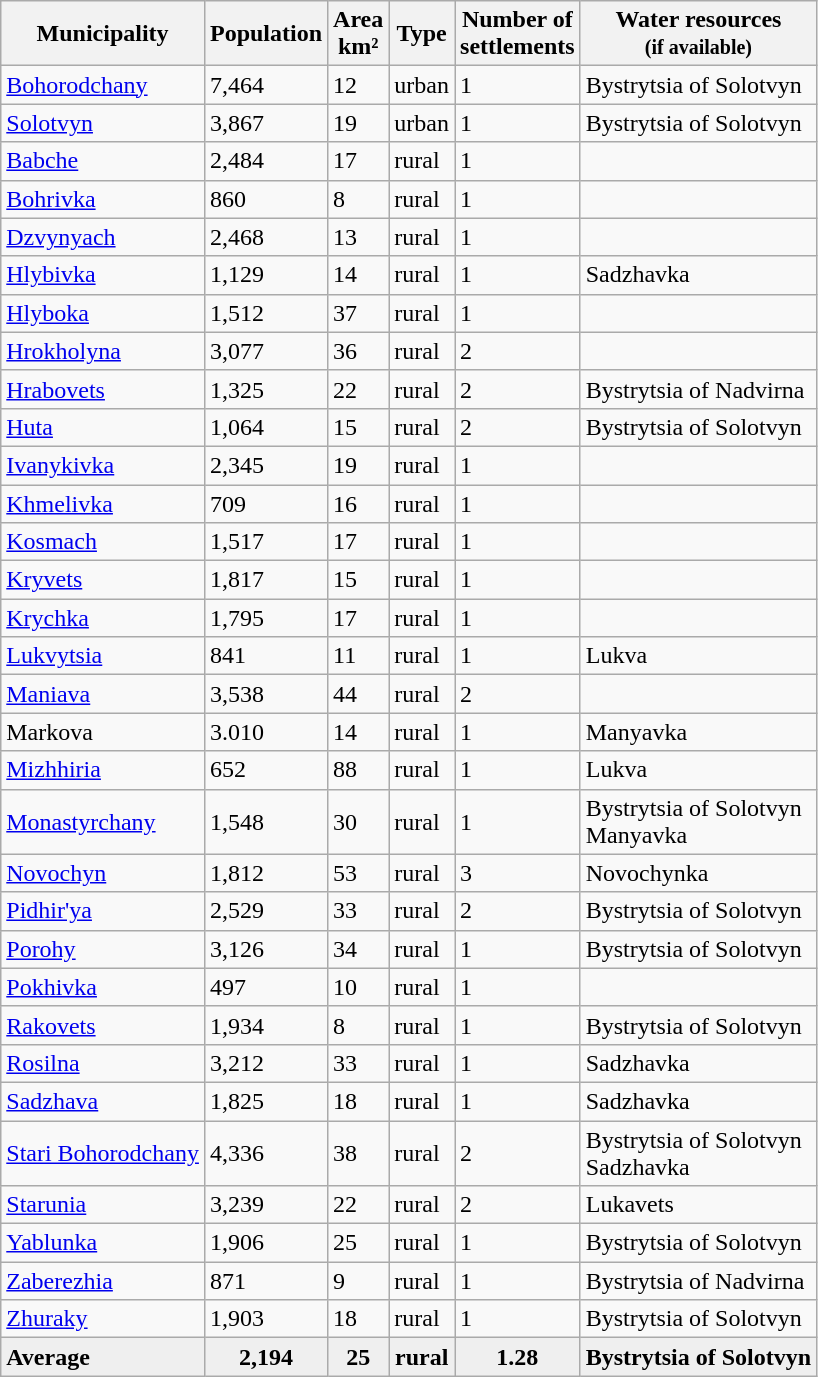<table class="wikitable">
<tr>
<th>Municipality</th>
<th>Population<br></th>
<th>Area <br>km²<small> </small></th>
<th>Type <br><small> </small></th>
<th>Number of <br>settlements</th>
<th>Water resources <br><small>(if available)</small></th>
</tr>
<tr>
<td><a href='#'>Bohorodchany</a></td>
<td>7,464</td>
<td>12</td>
<td>urban</td>
<td>1</td>
<td>Bystrytsia of Solotvyn</td>
</tr>
<tr>
<td><a href='#'>Solotvyn</a></td>
<td>3,867</td>
<td>19</td>
<td>urban</td>
<td>1</td>
<td>Bystrytsia of Solotvyn</td>
</tr>
<tr>
<td><a href='#'>Babche</a></td>
<td>2,484</td>
<td>17</td>
<td>rural</td>
<td>1</td>
<td></td>
</tr>
<tr>
<td><a href='#'>Bohrivka</a></td>
<td>860</td>
<td>8</td>
<td>rural</td>
<td>1</td>
<td></td>
</tr>
<tr>
<td><a href='#'>Dzvynyach</a></td>
<td>2,468</td>
<td>13</td>
<td>rural</td>
<td>1</td>
<td></td>
</tr>
<tr>
<td><a href='#'>Hlybivka</a></td>
<td>1,129</td>
<td>14</td>
<td>rural</td>
<td>1</td>
<td>Sadzhavka</td>
</tr>
<tr>
<td><a href='#'>Hlyboka</a></td>
<td>1,512</td>
<td>37</td>
<td>rural</td>
<td>1</td>
<td></td>
</tr>
<tr>
<td><a href='#'>Hrokholyna</a></td>
<td>3,077</td>
<td>36</td>
<td>rural</td>
<td>2</td>
<td></td>
</tr>
<tr>
<td><a href='#'>Hrabovets</a></td>
<td>1,325</td>
<td>22</td>
<td>rural</td>
<td>2</td>
<td>Bystrytsia of Nadvirna</td>
</tr>
<tr>
<td><a href='#'>Huta</a></td>
<td>1,064</td>
<td>15</td>
<td>rural</td>
<td>2</td>
<td>Bystrytsia of Solotvyn</td>
</tr>
<tr>
<td><a href='#'>Ivanykivka</a></td>
<td>2,345</td>
<td>19</td>
<td>rural</td>
<td>1</td>
<td></td>
</tr>
<tr>
<td><a href='#'>Khmelivka</a></td>
<td>709</td>
<td>16</td>
<td>rural</td>
<td>1</td>
<td></td>
</tr>
<tr>
<td><a href='#'>Kosmach</a></td>
<td>1,517</td>
<td>17</td>
<td>rural</td>
<td>1</td>
<td></td>
</tr>
<tr>
<td><a href='#'>Kryvets</a></td>
<td>1,817</td>
<td>15</td>
<td>rural</td>
<td>1</td>
<td></td>
</tr>
<tr>
<td><a href='#'>Krychka</a></td>
<td>1,795</td>
<td>17</td>
<td>rural</td>
<td>1</td>
<td></td>
</tr>
<tr>
<td><a href='#'>Lukvytsia</a></td>
<td>841</td>
<td>11</td>
<td>rural</td>
<td>1</td>
<td>Lukva</td>
</tr>
<tr>
<td><a href='#'>Maniava</a></td>
<td>3,538</td>
<td>44</td>
<td>rural</td>
<td>2</td>
<td></td>
</tr>
<tr>
<td>Markova</td>
<td>3.010</td>
<td>14</td>
<td>rural</td>
<td>1</td>
<td>Manyavka</td>
</tr>
<tr>
<td><a href='#'>Mizhhiria</a></td>
<td>652</td>
<td>88</td>
<td>rural</td>
<td>1</td>
<td>Lukva</td>
</tr>
<tr>
<td><a href='#'>Monastyrchany</a></td>
<td>1,548</td>
<td>30</td>
<td>rural</td>
<td>1</td>
<td>Bystrytsia of Solotvyn <br> Manyavka</td>
</tr>
<tr>
<td><a href='#'>Novochyn</a></td>
<td>1,812</td>
<td>53</td>
<td>rural</td>
<td>3</td>
<td>Novochynka</td>
</tr>
<tr>
<td><a href='#'>Pidhir'ya</a></td>
<td>2,529</td>
<td>33</td>
<td>rural</td>
<td>2</td>
<td>Bystrytsia of Solotvyn</td>
</tr>
<tr>
<td><a href='#'>Porohy</a></td>
<td>3,126</td>
<td>34</td>
<td>rural</td>
<td>1</td>
<td>Bystrytsia of Solotvyn</td>
</tr>
<tr>
<td><a href='#'>Pokhivka</a></td>
<td>497</td>
<td>10</td>
<td>rural</td>
<td>1</td>
<td></td>
</tr>
<tr>
<td><a href='#'>Rakovets</a></td>
<td>1,934</td>
<td>8</td>
<td>rural</td>
<td>1</td>
<td>Bystrytsia of Solotvyn</td>
</tr>
<tr>
<td><a href='#'>Rosilna</a></td>
<td>3,212</td>
<td>33</td>
<td>rural</td>
<td>1</td>
<td>Sadzhavka</td>
</tr>
<tr>
<td><a href='#'>Sadzhava</a></td>
<td>1,825</td>
<td>18</td>
<td>rural</td>
<td>1</td>
<td>Sadzhavka</td>
</tr>
<tr>
<td><a href='#'>Stari Bohorodchany</a></td>
<td>4,336</td>
<td>38</td>
<td>rural</td>
<td>2</td>
<td>Bystrytsia of Solotvyn <br> Sadzhavka</td>
</tr>
<tr>
<td><a href='#'>Starunia</a></td>
<td>3,239</td>
<td>22</td>
<td>rural</td>
<td>2</td>
<td>Lukavets</td>
</tr>
<tr>
<td><a href='#'>Yablunka</a></td>
<td>1,906</td>
<td>25</td>
<td>rural</td>
<td>1</td>
<td>Bystrytsia of Solotvyn</td>
</tr>
<tr>
<td><a href='#'>Zaberezhia</a></td>
<td>871</td>
<td>9</td>
<td>rural</td>
<td>1</td>
<td>Bystrytsia of Nadvirna</td>
</tr>
<tr>
<td><a href='#'>Zhuraky</a></td>
<td>1,903</td>
<td>18</td>
<td>rural</td>
<td>1</td>
<td>Bystrytsia of Solotvyn</td>
</tr>
<tr>
<td bgcolor="#EFEFEF"><strong>Average</strong></td>
<td bgcolor="#EFEFEF" align="center"><strong>2,194</strong></td>
<td bgcolor="#EFEFEF" align="center"><strong>25</strong></td>
<td bgcolor="#EFEFEF" align="center"><strong>rural</strong></td>
<td bgcolor="#EFEFEF" align="center"><strong>1.28</strong></td>
<td bgcolor="#EFEFEF" align="center"><strong>Bystrytsia of Solotvyn</strong></td>
</tr>
</table>
